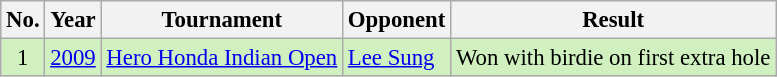<table class="wikitable" style="font-size:95%;">
<tr>
<th>No.</th>
<th>Year</th>
<th>Tournament</th>
<th>Opponent</th>
<th>Result</th>
</tr>
<tr style="background:#D0F0C0;">
<td align=center>1</td>
<td><a href='#'>2009</a></td>
<td><a href='#'>Hero Honda Indian Open</a></td>
<td> <a href='#'>Lee Sung</a></td>
<td>Won with birdie on first extra hole</td>
</tr>
</table>
